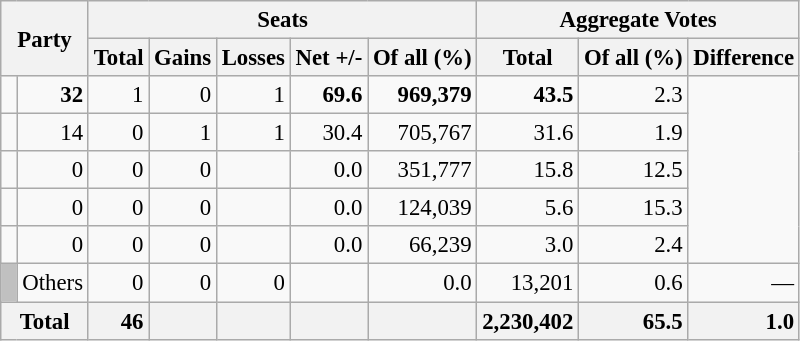<table class="wikitable sortable" style="text-align:right; font-size:95%;">
<tr>
<th colspan="2" rowspan="2">Party</th>
<th colspan="5">Seats</th>
<th colspan="3">Aggregate Votes</th>
</tr>
<tr>
<th>Total</th>
<th>Gains</th>
<th>Losses</th>
<th>Net +/-</th>
<th>Of all (%)</th>
<th>Total</th>
<th>Of all (%)</th>
<th>Difference</th>
</tr>
<tr>
<td></td>
<td><strong>32</strong></td>
<td>1</td>
<td>0</td>
<td>1</td>
<td><strong>69.6</strong></td>
<td><strong>969,379</strong></td>
<td><strong>43.5</strong></td>
<td>2.3</td>
</tr>
<tr>
<td></td>
<td>14</td>
<td>0</td>
<td>1</td>
<td>1</td>
<td>30.4</td>
<td>705,767</td>
<td>31.6</td>
<td>1.9</td>
</tr>
<tr>
<td></td>
<td>0</td>
<td>0</td>
<td>0</td>
<td></td>
<td>0.0</td>
<td>351,777</td>
<td>15.8</td>
<td>12.5</td>
</tr>
<tr>
<td></td>
<td>0</td>
<td>0</td>
<td>0</td>
<td></td>
<td>0.0</td>
<td>124,039</td>
<td>5.6</td>
<td>15.3</td>
</tr>
<tr>
<td></td>
<td>0</td>
<td>0</td>
<td>0</td>
<td></td>
<td>0.0</td>
<td>66,239</td>
<td>3.0</td>
<td>2.4</td>
</tr>
<tr>
<td style="background:silver;"> </td>
<td align=left>Others</td>
<td>0</td>
<td>0</td>
<td>0</td>
<td></td>
<td>0.0</td>
<td>13,201</td>
<td>0.6</td>
<td>—</td>
</tr>
<tr class="sortbottom">
<th colspan="2" style="background:#f2f2f2"><strong>Total</strong></th>
<td style="background:#f2f2f2;"><strong>46</strong></td>
<td style="background:#f2f2f2;"></td>
<td style="background:#f2f2f2;"></td>
<td style="background:#f2f2f2;"></td>
<td style="background:#f2f2f2;"></td>
<td style="background:#f2f2f2;"><strong>2,230,402</strong></td>
<td style="background:#f2f2f2;"><strong>65.5</strong></td>
<td style="background:#f2f2f2;"><strong>1.0</strong></td>
</tr>
</table>
